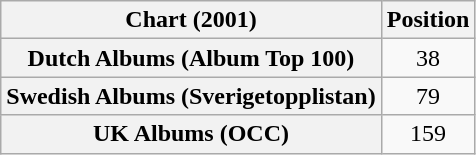<table class="wikitable sortable plainrowheaders" style="text-align:center">
<tr>
<th scope="col">Chart (2001)</th>
<th scope="col">Position</th>
</tr>
<tr>
<th scope="row">Dutch Albums (Album Top 100)</th>
<td>38</td>
</tr>
<tr>
<th scope="row">Swedish Albums (Sverigetopplistan)</th>
<td>79</td>
</tr>
<tr>
<th scope="row">UK Albums (OCC)</th>
<td>159</td>
</tr>
</table>
